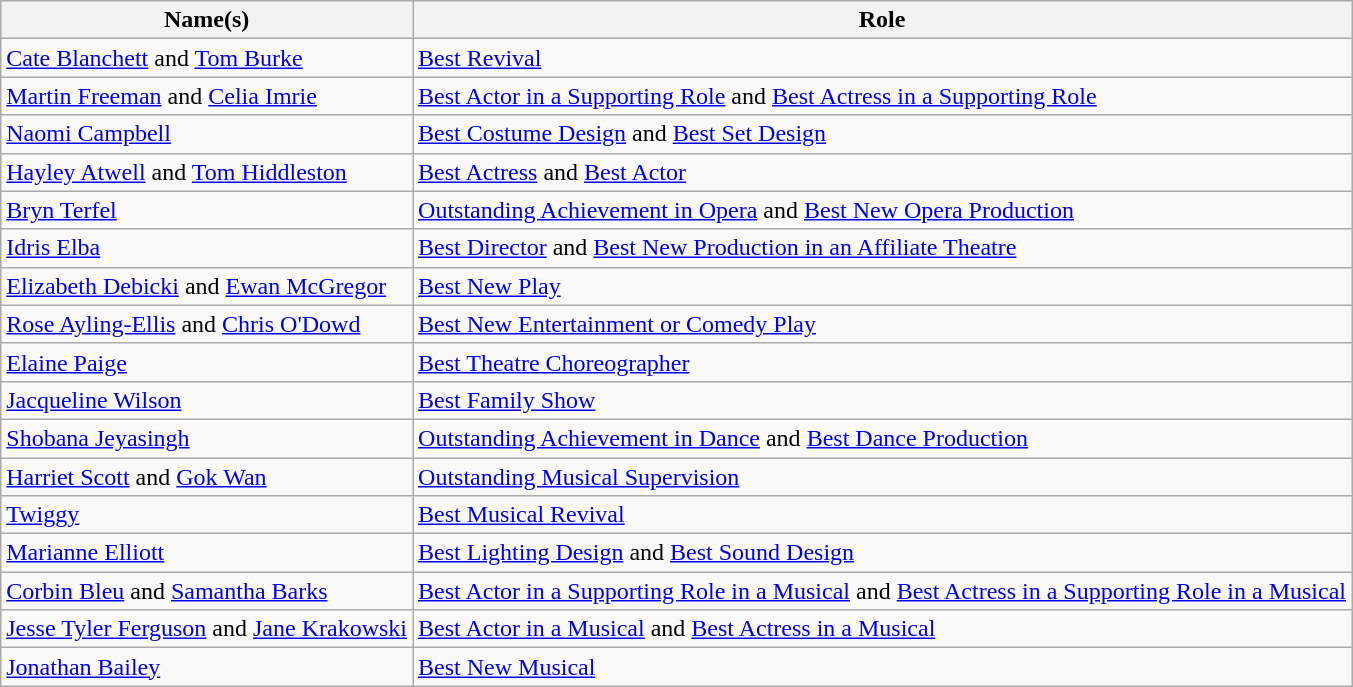<table class="wikitable plainrowheaders sortable">
<tr>
<th scope="col">Name(s)</th>
<th scope="col">Role</th>
</tr>
<tr>
<td scope="row"><a href='#'>Cate Blanchett</a> and <a href='#'>Tom Burke</a></td>
<td><a href='#'>Best Revival</a></td>
</tr>
<tr>
<td><a href='#'>Martin Freeman</a> and <a href='#'>Celia Imrie</a></td>
<td><a href='#'>Best Actor in a Supporting Role</a> and <a href='#'>Best Actress in a Supporting Role</a></td>
</tr>
<tr>
<td><a href='#'>Naomi Campbell</a></td>
<td><a href='#'>Best Costume Design</a> and <a href='#'>Best Set Design</a></td>
</tr>
<tr>
<td><a href='#'>Hayley Atwell</a> and <a href='#'>Tom Hiddleston</a></td>
<td><a href='#'>Best Actress</a> and <a href='#'>Best Actor</a></td>
</tr>
<tr>
<td><a href='#'>Bryn Terfel</a></td>
<td><a href='#'>Outstanding Achievement in Opera</a> and <a href='#'>Best New Opera Production</a></td>
</tr>
<tr>
<td><a href='#'>Idris Elba</a></td>
<td><a href='#'>Best Director</a> and <a href='#'>Best New Production in an Affiliate Theatre</a></td>
</tr>
<tr>
<td><a href='#'>Elizabeth Debicki</a> and <a href='#'>Ewan McGregor</a></td>
<td><a href='#'>Best New Play</a></td>
</tr>
<tr>
<td><a href='#'>Rose Ayling-Ellis</a> and <a href='#'>Chris O'Dowd</a></td>
<td><a href='#'>Best New Entertainment or Comedy Play</a></td>
</tr>
<tr>
<td><a href='#'>Elaine Paige</a></td>
<td><a href='#'>Best Theatre Choreographer</a></td>
</tr>
<tr>
<td><a href='#'>Jacqueline Wilson</a></td>
<td><a href='#'>Best Family Show</a></td>
</tr>
<tr>
<td><a href='#'>Shobana Jeyasingh</a></td>
<td><a href='#'>Outstanding Achievement in Dance</a> and <a href='#'>Best Dance Production</a></td>
</tr>
<tr>
<td><a href='#'>Harriet Scott</a> and <a href='#'>Gok Wan</a></td>
<td><a href='#'>Outstanding Musical Supervision</a></td>
</tr>
<tr>
<td><a href='#'>Twiggy</a></td>
<td><a href='#'>Best Musical Revival</a></td>
</tr>
<tr>
<td><a href='#'>Marianne Elliott</a></td>
<td><a href='#'>Best Lighting Design</a> and <a href='#'>Best Sound Design</a></td>
</tr>
<tr>
<td><a href='#'>Corbin Bleu</a> and <a href='#'>Samantha Barks</a></td>
<td><a href='#'>Best Actor in a Supporting Role in a Musical</a> and <a href='#'>Best Actress in a Supporting Role in a Musical</a></td>
</tr>
<tr>
<td><a href='#'>Jesse Tyler Ferguson</a> and <a href='#'>Jane Krakowski</a></td>
<td><a href='#'>Best Actor in a Musical</a> and <a href='#'>Best Actress in a Musical</a></td>
</tr>
<tr>
<td><a href='#'>Jonathan Bailey</a></td>
<td><a href='#'>Best New Musical</a></td>
</tr>
</table>
